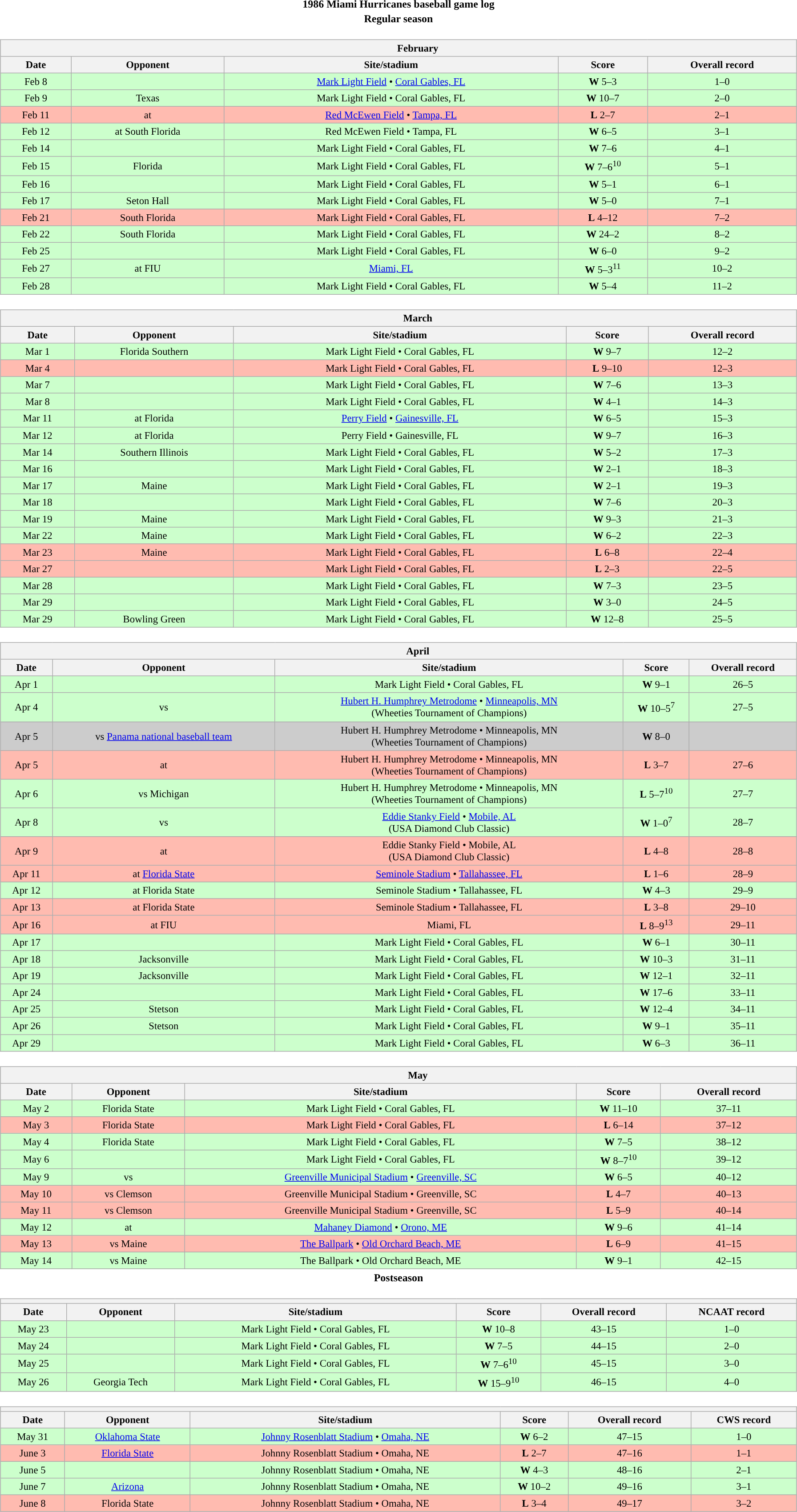<table class="toccolours" width=95% style="margin:1.5em auto; text-align:center;">
<tr>
<th colspan=2>1986 Miami Hurricanes baseball game log</th>
</tr>
<tr>
<th colspan=2>Regular season</th>
</tr>
<tr valign="top">
<td><br><table class="wikitable collapsible collapsed" style="margin:auto; font-size:95%; width:100%">
<tr>
<th colspan=11 style="padding-left:4em;">February</th>
</tr>
<tr>
<th>Date</th>
<th>Opponent</th>
<th>Site/stadium</th>
<th>Score</th>
<th>Overall record</th>
</tr>
<tr bgcolor=ccffcc>
<td>Feb 8</td>
<td></td>
<td><a href='#'>Mark Light Field</a> • <a href='#'>Coral Gables, FL</a></td>
<td><strong>W</strong> 5–3</td>
<td>1–0</td>
</tr>
<tr bgcolor=ccffcc>
<td>Feb 9</td>
<td>Texas</td>
<td>Mark Light Field • Coral Gables, FL</td>
<td><strong>W</strong> 10–7</td>
<td>2–0</td>
</tr>
<tr bgcolor=ffbbb>
<td>Feb 11</td>
<td>at </td>
<td><a href='#'>Red McEwen Field</a> • <a href='#'>Tampa, FL</a></td>
<td><strong>L</strong> 2–7</td>
<td>2–1</td>
</tr>
<tr bgcolor=ccffcc>
<td>Feb 12</td>
<td>at South Florida</td>
<td>Red McEwen Field • Tampa, FL</td>
<td><strong>W</strong> 6–5</td>
<td>3–1</td>
</tr>
<tr bgcolor=ccffcc>
<td>Feb 14</td>
<td></td>
<td>Mark Light Field • Coral Gables, FL</td>
<td><strong>W</strong> 7–6</td>
<td>4–1</td>
</tr>
<tr bgcolor=ccffcc>
<td>Feb 15</td>
<td>Florida</td>
<td>Mark Light Field • Coral Gables, FL</td>
<td><strong>W</strong> 7–6<sup>10</sup></td>
<td>5–1</td>
</tr>
<tr bgcolor=ccffcc>
<td>Feb 16</td>
<td></td>
<td>Mark Light Field • Coral Gables, FL</td>
<td><strong>W</strong> 5–1</td>
<td>6–1</td>
</tr>
<tr bgcolor=ccffcc>
<td>Feb 17</td>
<td>Seton Hall</td>
<td>Mark Light Field • Coral Gables, FL</td>
<td><strong>W</strong> 5–0</td>
<td>7–1</td>
</tr>
<tr bgcolor=ffbbb>
<td>Feb 21</td>
<td>South Florida</td>
<td>Mark Light Field • Coral Gables, FL</td>
<td><strong>L</strong> 4–12</td>
<td>7–2</td>
</tr>
<tr bgcolor=ccffcc>
<td>Feb 22</td>
<td>South Florida</td>
<td>Mark Light Field • Coral Gables, FL</td>
<td><strong>W</strong> 24–2</td>
<td>8–2</td>
</tr>
<tr bgcolor=ccffcc>
<td>Feb 25</td>
<td></td>
<td>Mark Light Field • Coral Gables, FL</td>
<td><strong>W</strong> 6–0</td>
<td>9–2</td>
</tr>
<tr bgcolor=ccffcc>
<td>Feb 27</td>
<td>at FIU</td>
<td><a href='#'>Miami, FL</a></td>
<td><strong>W</strong> 5–3<sup>11</sup></td>
<td>10–2</td>
</tr>
<tr bgcolor=ccffcc>
<td>Feb 28</td>
<td></td>
<td>Mark Light Field • Coral Gables, FL</td>
<td><strong>W</strong> 5–4</td>
<td>11–2</td>
</tr>
</table>
</td>
</tr>
<tr valign="top">
<td><br><table class="wikitable collapsible collapsed" style="margin:auto; font-size:95%; width:100%">
<tr>
<th colspan=11 style="padding-left:4em;">March</th>
</tr>
<tr>
<th>Date</th>
<th>Opponent</th>
<th>Site/stadium</th>
<th>Score</th>
<th>Overall record</th>
</tr>
<tr bgcolor=ccffcc>
<td>Mar 1</td>
<td>Florida Southern</td>
<td>Mark Light Field • Coral Gables, FL</td>
<td><strong>W</strong> 9–7</td>
<td>12–2</td>
</tr>
<tr bgcolor=ffbbb>
<td>Mar 4</td>
<td></td>
<td>Mark Light Field • Coral Gables, FL</td>
<td><strong>L</strong> 9–10</td>
<td>12–3</td>
</tr>
<tr bgcolor=ccffcc>
<td>Mar 7</td>
<td></td>
<td>Mark Light Field • Coral Gables, FL</td>
<td><strong>W</strong> 7–6</td>
<td>13–3</td>
</tr>
<tr bgcolor=ccffcc>
<td>Mar 8</td>
<td></td>
<td>Mark Light Field • Coral Gables, FL</td>
<td><strong>W</strong> 4–1</td>
<td>14–3</td>
</tr>
<tr bgcolor=ccffcc>
<td>Mar 11</td>
<td>at Florida</td>
<td><a href='#'>Perry Field</a> • <a href='#'>Gainesville, FL</a></td>
<td><strong>W</strong> 6–5</td>
<td>15–3</td>
</tr>
<tr bgcolor=ccffcc>
<td>Mar 12</td>
<td>at Florida</td>
<td>Perry Field • Gainesville, FL</td>
<td><strong>W</strong> 9–7</td>
<td>16–3</td>
</tr>
<tr bgcolor=ccffcc>
<td>Mar 14</td>
<td>Southern Illinois</td>
<td>Mark Light Field • Coral Gables, FL</td>
<td><strong>W</strong> 5–2</td>
<td>17–3</td>
</tr>
<tr bgcolor=ccffcc>
<td>Mar 16</td>
<td></td>
<td>Mark Light Field • Coral Gables, FL</td>
<td><strong>W</strong> 2–1</td>
<td>18–3</td>
</tr>
<tr bgcolor=ccffcc>
<td>Mar 17</td>
<td>Maine</td>
<td>Mark Light Field • Coral Gables, FL</td>
<td><strong>W</strong> 2–1</td>
<td>19–3</td>
</tr>
<tr bgcolor=ccffcc>
<td>Mar 18</td>
<td></td>
<td>Mark Light Field • Coral Gables, FL</td>
<td><strong>W</strong> 7–6</td>
<td>20–3</td>
</tr>
<tr bgcolor=ccffcc>
<td>Mar 19</td>
<td>Maine</td>
<td>Mark Light Field • Coral Gables, FL</td>
<td><strong>W</strong> 9–3</td>
<td>21–3</td>
</tr>
<tr bgcolor=ccffcc>
<td>Mar 22</td>
<td>Maine</td>
<td>Mark Light Field • Coral Gables, FL</td>
<td><strong>W</strong> 6–2</td>
<td>22–3</td>
</tr>
<tr bgcolor=ffbbb>
<td>Mar 23</td>
<td>Maine</td>
<td>Mark Light Field • Coral Gables, FL</td>
<td><strong>L</strong> 6–8</td>
<td>22–4</td>
</tr>
<tr bgcolor=ffbbb>
<td>Mar 27</td>
<td></td>
<td>Mark Light Field • Coral Gables, FL</td>
<td><strong>L</strong> 2–3</td>
<td>22–5</td>
</tr>
<tr bgcolor=ccffcc>
<td>Mar 28</td>
<td></td>
<td>Mark Light Field • Coral Gables, FL</td>
<td><strong>W</strong> 7–3</td>
<td>23–5</td>
</tr>
<tr bgcolor=ccffcc>
<td>Mar 29</td>
<td></td>
<td>Mark Light Field • Coral Gables, FL</td>
<td><strong>W</strong> 3–0</td>
<td>24–5</td>
</tr>
<tr bgcolor=ccffcc>
<td>Mar 29</td>
<td>Bowling Green</td>
<td>Mark Light Field • Coral Gables, FL</td>
<td><strong>W</strong> 12–8</td>
<td>25–5</td>
</tr>
</table>
</td>
</tr>
<tr>
<td><br><table class="wikitable collapsible collapsed" style="margin:auto; font-size:95%; width:100%">
<tr>
<th colspan=11 style="padding-left:4em;">April</th>
</tr>
<tr>
<th>Date</th>
<th>Opponent</th>
<th>Site/stadium</th>
<th>Score</th>
<th>Overall record</th>
</tr>
<tr bgcolor=ccffcc>
<td>Apr 1</td>
<td></td>
<td>Mark Light Field • Coral Gables, FL</td>
<td><strong>W</strong> 9–1</td>
<td>26–5</td>
</tr>
<tr bgcolor=ccffcc>
<td>Apr 4</td>
<td>vs </td>
<td><a href='#'>Hubert H. Humphrey Metrodome</a> • <a href='#'>Minneapolis, MN</a><br>(Wheeties Tournament of Champions)</td>
<td><strong>W</strong> 10–5<sup>7</sup></td>
<td>27–5</td>
</tr>
<tr bgcolor=cccccc>
<td>Apr 5</td>
<td>vs <a href='#'>Panama national baseball team</a></td>
<td>Hubert H. Humphrey Metrodome • Minneapolis, MN<br>(Wheeties Tournament of Champions)</td>
<td><strong>W</strong> 8–0</td>
<td></td>
</tr>
<tr bgcolor=ffbbb>
<td>Apr 5</td>
<td>at </td>
<td>Hubert H. Humphrey Metrodome • Minneapolis, MN<br>(Wheeties Tournament of Champions)</td>
<td><strong>L</strong> 3–7</td>
<td>27–6</td>
</tr>
<tr bgcolor=ccffcc>
<td>Apr 6</td>
<td>vs Michigan</td>
<td>Hubert H. Humphrey Metrodome • Minneapolis, MN<br>(Wheeties Tournament of Champions)</td>
<td><strong>L</strong> 5–7<sup>10</sup></td>
<td>27–7</td>
</tr>
<tr bgcolor=ccffcc>
<td>Apr 8</td>
<td>vs </td>
<td><a href='#'>Eddie Stanky Field</a> • <a href='#'>Mobile, AL</a><br>(USA Diamond Club Classic)</td>
<td><strong>W</strong> 1–0<sup>7</sup></td>
<td>28–7</td>
</tr>
<tr bgcolor=ffbbb>
<td>Apr 9</td>
<td>at </td>
<td>Eddie Stanky Field • Mobile, AL<br>(USA Diamond Club Classic)</td>
<td><strong>L</strong> 4–8</td>
<td>28–8</td>
</tr>
<tr bgcolor=ffbbb>
<td>Apr 11</td>
<td>at <a href='#'>Florida State</a></td>
<td><a href='#'>Seminole Stadium</a> • <a href='#'>Tallahassee, FL</a></td>
<td><strong>L</strong> 1–6</td>
<td>28–9</td>
</tr>
<tr bgcolor=ccffcc>
<td>Apr 12</td>
<td>at Florida State</td>
<td>Seminole Stadium • Tallahassee, FL</td>
<td><strong>W</strong> 4–3</td>
<td>29–9</td>
</tr>
<tr bgcolor=ffbbb>
<td>Apr 13</td>
<td>at Florida State</td>
<td>Seminole Stadium • Tallahassee, FL</td>
<td><strong>L</strong> 3–8</td>
<td>29–10</td>
</tr>
<tr bgcolor=ffbbb>
<td>Apr 16</td>
<td>at FIU</td>
<td>Miami, FL</td>
<td><strong>L</strong> 8–9<sup>13</sup></td>
<td>29–11</td>
</tr>
<tr bgcolor=ccffcc>
<td>Apr 17</td>
<td></td>
<td>Mark Light Field • Coral Gables, FL</td>
<td><strong>W</strong> 6–1</td>
<td>30–11</td>
</tr>
<tr bgcolor=ccffcc>
<td>Apr 18</td>
<td>Jacksonville</td>
<td>Mark Light Field • Coral Gables, FL</td>
<td><strong>W</strong> 10–3</td>
<td>31–11</td>
</tr>
<tr bgcolor=ccffcc>
<td>Apr 19</td>
<td>Jacksonville</td>
<td>Mark Light Field • Coral Gables, FL</td>
<td><strong>W</strong> 12–1</td>
<td>32–11</td>
</tr>
<tr bgcolor=ccffcc>
<td>Apr 24</td>
<td></td>
<td>Mark Light Field • Coral Gables, FL</td>
<td><strong>W</strong> 17–6</td>
<td>33–11</td>
</tr>
<tr bgcolor=ccffcc>
<td>Apr 25</td>
<td>Stetson</td>
<td>Mark Light Field • Coral Gables, FL</td>
<td><strong>W</strong> 12–4</td>
<td>34–11</td>
</tr>
<tr bgcolor=ccffcc>
<td>Apr 26</td>
<td>Stetson</td>
<td>Mark Light Field • Coral Gables, FL</td>
<td><strong>W</strong> 9–1</td>
<td>35–11</td>
</tr>
<tr bgcolor=ccffcc>
<td>Apr 29</td>
<td></td>
<td>Mark Light Field • Coral Gables, FL</td>
<td><strong>W</strong> 6–3</td>
<td>36–11</td>
</tr>
</table>
</td>
</tr>
<tr>
<td><br><table class="wikitable collapsible collapsed" style="margin:auto; font-size:95%; width:100%">
<tr>
<th colspan=11 style="padding-left:4em;">May</th>
</tr>
<tr>
<th>Date</th>
<th>Opponent</th>
<th>Site/stadium</th>
<th>Score</th>
<th>Overall record</th>
</tr>
<tr bgcolor=ccffcc>
<td>May 2</td>
<td>Florida State</td>
<td>Mark Light Field • Coral Gables, FL</td>
<td><strong>W</strong> 11–10</td>
<td>37–11</td>
</tr>
<tr bgcolor=ffbbb>
<td>May 3</td>
<td>Florida State</td>
<td>Mark Light Field • Coral Gables, FL</td>
<td><strong>L</strong> 6–14</td>
<td>37–12</td>
</tr>
<tr bgcolor=ccffcc>
<td>May 4</td>
<td>Florida State</td>
<td>Mark Light Field • Coral Gables, FL</td>
<td><strong>W</strong> 7–5</td>
<td>38–12</td>
</tr>
<tr bgcolor=ccffcc>
<td>May 6</td>
<td></td>
<td>Mark Light Field • Coral Gables, FL</td>
<td><strong>W</strong> 8–7<sup>10</sup></td>
<td>39–12</td>
</tr>
<tr bgcolor=ccffcc>
<td>May 9</td>
<td>vs </td>
<td><a href='#'>Greenville Municipal Stadium</a> • <a href='#'>Greenville, SC</a></td>
<td><strong>W</strong> 6–5</td>
<td>40–12</td>
</tr>
<tr bgcolor=ffbbb>
<td>May 10</td>
<td>vs Clemson</td>
<td>Greenville Municipal Stadium • Greenville, SC</td>
<td><strong>L</strong> 4–7</td>
<td>40–13</td>
</tr>
<tr bgcolor=ffbbb>
<td>May 11</td>
<td>vs Clemson</td>
<td>Greenville Municipal Stadium • Greenville, SC</td>
<td><strong>L</strong> 5–9</td>
<td>40–14</td>
</tr>
<tr bgcolor=ccffcc>
<td>May 12</td>
<td>at </td>
<td><a href='#'>Mahaney Diamond</a> • <a href='#'>Orono, ME</a></td>
<td><strong>W</strong> 9–6</td>
<td>41–14</td>
</tr>
<tr bgcolor=ffbbb>
<td>May 13</td>
<td>vs Maine</td>
<td><a href='#'>The Ballpark</a> • <a href='#'>Old Orchard Beach, ME</a></td>
<td><strong>L</strong> 6–9</td>
<td>41–15</td>
</tr>
<tr bgcolor=ccffcc>
<td>May 14</td>
<td>vs Maine</td>
<td>The Ballpark • Old Orchard Beach, ME</td>
<td><strong>W</strong> 9–1</td>
<td>42–15</td>
</tr>
</table>
</td>
</tr>
<tr>
<th colspan=2>Postseason</th>
</tr>
<tr valign="top">
<td><br><table class="wikitable collapsible collapsed" style="margin:auto; font-size:95%; width:100%">
<tr>
<th colspan=11 style="padding-left:4em;"><a href='#'></a></th>
</tr>
<tr>
<th>Date</th>
<th>Opponent</th>
<th>Site/stadium</th>
<th>Score</th>
<th>Overall record</th>
<th>NCAAT record</th>
</tr>
<tr bgcolor=ccffcc>
<td>May 23</td>
<td></td>
<td>Mark Light Field • Coral Gables, FL</td>
<td><strong>W</strong> 10–8</td>
<td>43–15</td>
<td>1–0</td>
</tr>
<tr bgcolor=ccffcc>
<td>May 24</td>
<td></td>
<td>Mark Light Field • Coral Gables, FL</td>
<td><strong>W</strong> 7–5</td>
<td>44–15</td>
<td>2–0</td>
</tr>
<tr bgcolor=ccffcc>
<td>May 25</td>
<td></td>
<td>Mark Light Field • Coral Gables, FL</td>
<td><strong>W</strong> 7–6<sup>10</sup></td>
<td>45–15</td>
<td>3–0</td>
</tr>
<tr bgcolor=ccffcc>
<td>May 26</td>
<td>Georgia Tech</td>
<td>Mark Light Field • Coral Gables, FL</td>
<td><strong>W</strong> 15–9<sup>10</sup></td>
<td>46–15</td>
<td>4–0</td>
</tr>
</table>
</td>
</tr>
<tr valign="top">
<td><br><table class="wikitable collapsible collapsed" style="margin:auto; font-size:95%; width:100%">
<tr>
<th colspan=11 style="padding-left:4em; "><a href='#'></a></th>
</tr>
<tr>
<th>Date</th>
<th>Opponent</th>
<th>Site/stadium</th>
<th>Score</th>
<th>Overall record</th>
<th>CWS record</th>
</tr>
<tr bgcolor=ccffcc>
<td>May 31</td>
<td><a href='#'>Oklahoma State</a></td>
<td><a href='#'>Johnny Rosenblatt Stadium</a> • <a href='#'>Omaha, NE</a></td>
<td><strong>W</strong> 6–2</td>
<td>47–15</td>
<td>1–0</td>
</tr>
<tr bgcolor=ffbbb>
<td>June 3</td>
<td><a href='#'>Florida State</a></td>
<td>Johnny Rosenblatt Stadium • Omaha, NE</td>
<td><strong>L</strong> 2–7</td>
<td>47–16</td>
<td>1–1</td>
</tr>
<tr bgcolor=ccffcc>
<td>June 5</td>
<td></td>
<td>Johnny Rosenblatt Stadium • Omaha, NE</td>
<td><strong>W</strong> 4–3</td>
<td>48–16</td>
<td>2–1</td>
</tr>
<tr bgcolor=ccffcc>
<td>June 7</td>
<td><a href='#'>Arizona</a></td>
<td>Johnny Rosenblatt Stadium • Omaha, NE</td>
<td><strong>W</strong> 10–2</td>
<td>49–16</td>
<td>3–1</td>
</tr>
<tr bgcolor=ffbbb>
<td>June 8</td>
<td>Florida State</td>
<td>Johnny Rosenblatt Stadium • Omaha, NE</td>
<td><strong>L</strong> 3–4</td>
<td>49–17</td>
<td>3–2</td>
</tr>
</table>
</td>
</tr>
</table>
